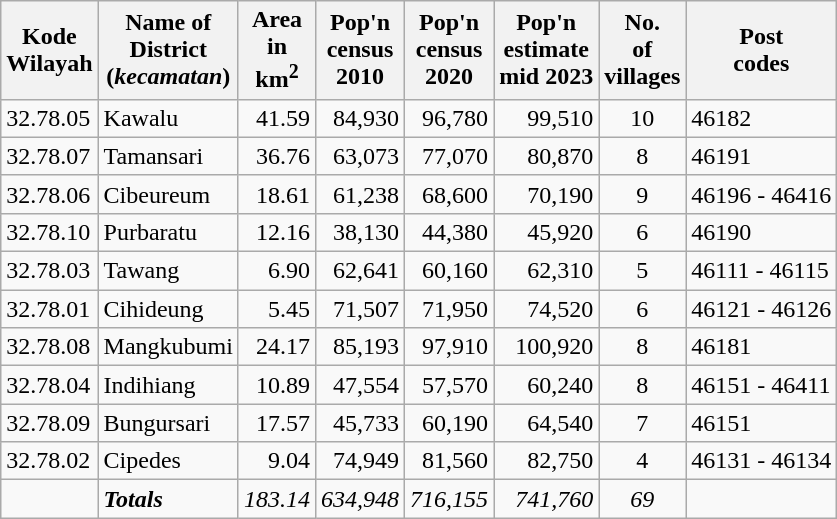<table class="sortable wikitable">
<tr>
<th>Kode <br>Wilayah</th>
<th>Name of<br>District<br>(<em>kecamatan</em>)</th>
<th>Area <br>in <br>km<sup>2</sup></th>
<th>Pop'n<br>census<br>2010</th>
<th>Pop'n<br>census<br>2020</th>
<th>Pop'n<br>estimate<br>mid 2023</th>
<th>No.<br> of <br> villages</th>
<th>Post<br>codes</th>
</tr>
<tr>
<td>32.78.05</td>
<td>Kawalu</td>
<td align="right">41.59</td>
<td align="right">84,930</td>
<td align="right">96,780</td>
<td align="right">99,510</td>
<td align="center">10</td>
<td>46182</td>
</tr>
<tr>
<td>32.78.07</td>
<td>Tamansari</td>
<td align="right">36.76</td>
<td align="right">63,073</td>
<td align="right">77,070</td>
<td align="right">80,870</td>
<td align="center">8</td>
<td>46191</td>
</tr>
<tr>
<td>32.78.06</td>
<td>Cibeureum</td>
<td align="right">18.61</td>
<td align="right">61,238</td>
<td align="right">68,600</td>
<td align="right">70,190</td>
<td align="center">9</td>
<td>46196 - 46416</td>
</tr>
<tr>
<td>32.78.10</td>
<td>Purbaratu</td>
<td align="right">12.16</td>
<td align="right">38,130</td>
<td align="right">44,380</td>
<td align="right">45,920</td>
<td align="center">6</td>
<td>46190</td>
</tr>
<tr>
<td>32.78.03</td>
<td>Tawang</td>
<td align="right">6.90</td>
<td align="right">62,641</td>
<td align="right">60,160</td>
<td align="right">62,310</td>
<td align="center">5</td>
<td>46111 - 46115</td>
</tr>
<tr>
<td>32.78.01</td>
<td>Cihideung</td>
<td align="right">5.45</td>
<td align="right">71,507</td>
<td align="right">71,950</td>
<td align="right">74,520</td>
<td align="center">6</td>
<td>46121 - 46126</td>
</tr>
<tr>
<td>32.78.08</td>
<td>Mangkubumi</td>
<td align="right">24.17</td>
<td align="right">85,193</td>
<td align="right">97,910</td>
<td align="right">100,920</td>
<td align="center">8</td>
<td>46181</td>
</tr>
<tr>
<td>32.78.04</td>
<td>Indihiang</td>
<td align="right">10.89</td>
<td align="right">47,554</td>
<td align="right">57,570</td>
<td align="right">60,240</td>
<td align="center">8</td>
<td>46151 - 46411</td>
</tr>
<tr>
<td>32.78.09</td>
<td>Bungursari</td>
<td align="right">17.57</td>
<td align="right">45,733</td>
<td align="right">60,190</td>
<td align="right">64,540</td>
<td align="center">7</td>
<td>46151</td>
</tr>
<tr>
<td>32.78.02</td>
<td>Cipedes</td>
<td align="right">9.04</td>
<td align="right">74,949</td>
<td align="right">81,560</td>
<td align="right">82,750</td>
<td align="center">4</td>
<td>46131 - 46134</td>
</tr>
<tr>
<td></td>
<td><strong><em>Totals</em></strong></td>
<td align="right"><em>183.14</em></td>
<td align="right"><em>634,948</em></td>
<td align="right"><em>716,155</em></td>
<td align="right"><em>741,760</em></td>
<td align="center"><em>69</em></td>
<td></td>
</tr>
</table>
